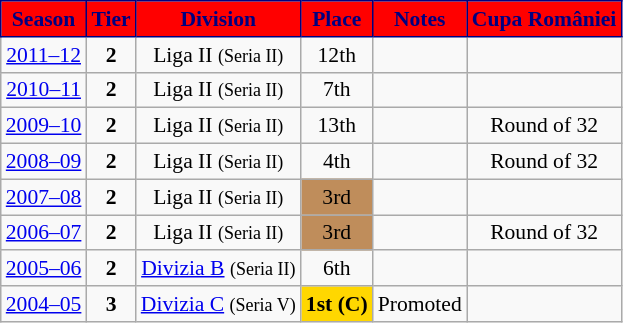<table class="wikitable" style="text-align:center; font-size:90%">
<tr>
<th style="background:#FF0000;color:#000080;border:1px solid #000080;">Season</th>
<th style="background:#FF0000;color:#000080;border:1px solid #000080;">Tier</th>
<th style="background:#FF0000;color:#000080;border:1px solid #000080;">Division</th>
<th style="background:#FF0000;color:#000080;border:1px solid #000080;">Place</th>
<th style="background:#FF0000;color:#000080;border:1px solid #000080;">Notes</th>
<th style="background:#FF0000;color:#000080;border:1px solid #000080;">Cupa României</th>
</tr>
<tr>
<td><a href='#'>2011–12</a></td>
<td><strong>2</strong></td>
<td>Liga II <small>(Seria II)</small></td>
<td>12th</td>
<td></td>
<td></td>
</tr>
<tr>
<td><a href='#'>2010–11</a></td>
<td><strong>2</strong></td>
<td>Liga II <small>(Seria II)</small></td>
<td>7th</td>
<td></td>
<td></td>
</tr>
<tr>
<td><a href='#'>2009–10</a></td>
<td><strong>2</strong></td>
<td>Liga II <small>(Seria II)</small></td>
<td>13th</td>
<td></td>
<td>Round of 32</td>
</tr>
<tr>
<td><a href='#'>2008–09</a></td>
<td><strong>2</strong></td>
<td>Liga II <small>(Seria II)</small></td>
<td>4th</td>
<td></td>
<td>Round of 32</td>
</tr>
<tr>
<td><a href='#'>2007–08</a></td>
<td><strong>2</strong></td>
<td>Liga II <small>(Seria II)</small></td>
<td align=center bgcolor=#BF8D5B>3rd</td>
<td></td>
<td></td>
</tr>
<tr>
<td><a href='#'>2006–07</a></td>
<td><strong>2</strong></td>
<td>Liga II <small>(Seria II)</small></td>
<td align=center bgcolor=#BF8D5B>3rd</td>
<td></td>
<td>Round of 32</td>
</tr>
<tr>
<td><a href='#'>2005–06</a></td>
<td><strong>2</strong></td>
<td><a href='#'>Divizia B</a> <small>(Seria II)</small></td>
<td>6th</td>
<td></td>
<td></td>
</tr>
<tr>
<td><a href='#'>2004–05</a></td>
<td><strong>3</strong></td>
<td><a href='#'>Divizia C</a> <small>(Seria V)</small></td>
<td align=center bgcolor=gold><strong>1st</strong> <strong>(C)</strong></td>
<td>Promoted</td>
<td></td>
</tr>
</table>
